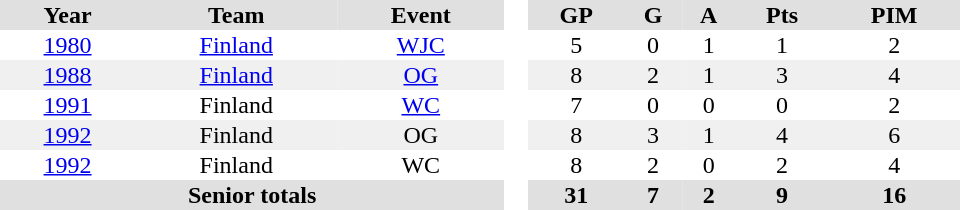<table border="0" cellpadding="1" cellspacing="0" style="text-align:center; width:40em">
<tr ALIGN="center" bgcolor="#e0e0e0">
<th>Year</th>
<th>Team</th>
<th>Event</th>
<th rowspan="99" bgcolor="#ffffff"> </th>
<th>GP</th>
<th>G</th>
<th>A</th>
<th>Pts</th>
<th>PIM</th>
</tr>
<tr>
<td><a href='#'>1980</a></td>
<td><a href='#'>Finland</a></td>
<td><a href='#'>WJC</a></td>
<td>5</td>
<td>0</td>
<td>1</td>
<td>1</td>
<td>2</td>
</tr>
<tr bgcolor="#f0f0f0">
<td><a href='#'>1988</a></td>
<td><a href='#'>Finland</a></td>
<td><a href='#'>OG</a></td>
<td>8</td>
<td>2</td>
<td>1</td>
<td>3</td>
<td>4</td>
</tr>
<tr>
<td><a href='#'>1991</a></td>
<td>Finland</td>
<td><a href='#'>WC</a></td>
<td>7</td>
<td>0</td>
<td>0</td>
<td>0</td>
<td>2</td>
</tr>
<tr bgcolor="#f0f0f0">
<td><a href='#'>1992</a></td>
<td>Finland</td>
<td>OG</td>
<td>8</td>
<td>3</td>
<td>1</td>
<td>4</td>
<td>6</td>
</tr>
<tr>
<td><a href='#'>1992</a></td>
<td>Finland</td>
<td>WC</td>
<td>8</td>
<td>2</td>
<td>0</td>
<td>2</td>
<td>4</td>
</tr>
<tr bgcolor="#e0e0e0">
<th colspan=3>Senior totals</th>
<th>31</th>
<th>7</th>
<th>2</th>
<th>9</th>
<th>16</th>
</tr>
</table>
